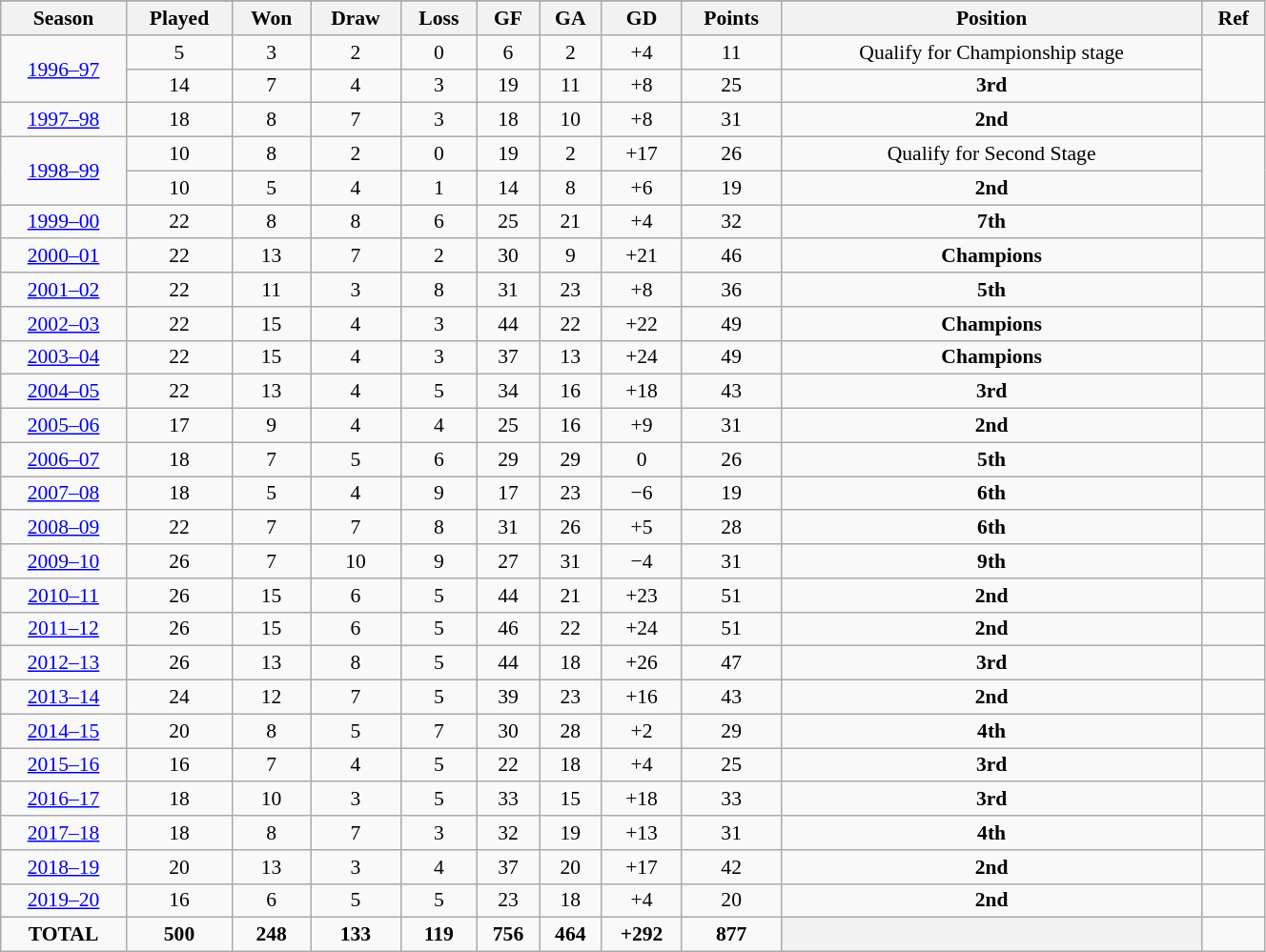<table class="wikitable" style="font-size:90%; width:70%; text-align:center">
<tr>
</tr>
<tr>
<th>Season</th>
<th>Played</th>
<th>Won</th>
<th>Draw</th>
<th>Loss</th>
<th>GF</th>
<th>GA</th>
<th>GD</th>
<th>Points</th>
<th>Position</th>
<th>Ref</th>
</tr>
<tr>
<td rowspan="2"><a href='#'>1996–97</a></td>
<td>5</td>
<td>3</td>
<td>2</td>
<td>0</td>
<td>6</td>
<td>2</td>
<td>+4</td>
<td>11</td>
<td>Qualify for Championship stage</td>
<td rowspan="2"></td>
</tr>
<tr>
<td>14</td>
<td>7</td>
<td>4</td>
<td>3</td>
<td>19</td>
<td>11</td>
<td>+8</td>
<td>25</td>
<td><strong>3rd</strong></td>
</tr>
<tr>
<td><a href='#'>1997–98</a></td>
<td>18</td>
<td>8</td>
<td>7</td>
<td>3</td>
<td>18</td>
<td>10</td>
<td>+8</td>
<td>31 <td> <strong>2nd</strong></td></td>
<td></td>
</tr>
<tr>
<td rowspan="2"><a href='#'>1998–99</a></td>
<td>10</td>
<td>8</td>
<td>2</td>
<td>0</td>
<td>19</td>
<td>2</td>
<td>+17</td>
<td>26</td>
<td>Qualify for Second Stage</td>
<td rowspan="2"></td>
</tr>
<tr>
<td>10</td>
<td>5</td>
<td>4</td>
<td>1</td>
<td>14</td>
<td>8</td>
<td>+6</td>
<td>19 <td> <strong>2nd</strong></td></td>
</tr>
<tr>
<td><a href='#'>1999–00</a></td>
<td>22</td>
<td>8</td>
<td>8</td>
<td>6</td>
<td>25</td>
<td>21</td>
<td>+4</td>
<td>32</td>
<td><strong>7th</strong></td>
<td></td>
</tr>
<tr>
<td><a href='#'>2000–01</a></td>
<td>22</td>
<td>13</td>
<td>7</td>
<td>2</td>
<td>30</td>
<td>9</td>
<td>+21</td>
<td>46 <td><strong>Champions</strong></td></td>
<td></td>
</tr>
<tr>
<td><a href='#'>2001–02</a></td>
<td>22</td>
<td>11</td>
<td>3</td>
<td>8</td>
<td>31</td>
<td>23</td>
<td>+8</td>
<td>36</td>
<td><strong>5th</strong></td>
<td></td>
</tr>
<tr>
<td><a href='#'>2002–03</a></td>
<td>22</td>
<td>15</td>
<td>4</td>
<td>3</td>
<td>44</td>
<td>22</td>
<td>+22</td>
<td>49 <td><strong>Champions</strong></td></td>
<td></td>
</tr>
<tr>
<td><a href='#'>2003–04</a></td>
<td>22</td>
<td>15</td>
<td>4</td>
<td>3</td>
<td>37</td>
<td>13</td>
<td>+24</td>
<td>49 <td><strong>Champions</strong></td></td>
<td></td>
</tr>
<tr>
<td><a href='#'>2004–05</a></td>
<td>22</td>
<td>13</td>
<td>4</td>
<td>5</td>
<td>34</td>
<td>16</td>
<td>+18</td>
<td>43</td>
<td><strong>3rd</strong></td>
<td></td>
</tr>
<tr>
<td><a href='#'>2005–06</a></td>
<td>17</td>
<td>9</td>
<td>4</td>
<td>4</td>
<td>25</td>
<td>16</td>
<td>+9</td>
<td>31 <td> <strong>2nd</strong></td></td>
<td></td>
</tr>
<tr>
<td><a href='#'>2006–07</a></td>
<td>18</td>
<td>7</td>
<td>5</td>
<td>6</td>
<td>29</td>
<td>29</td>
<td>0</td>
<td>26</td>
<td><strong>5th</strong></td>
<td></td>
</tr>
<tr>
<td><a href='#'>2007–08</a></td>
<td>18</td>
<td>5</td>
<td>4</td>
<td>9</td>
<td>17</td>
<td>23</td>
<td>−6</td>
<td>19</td>
<td><strong>6th</strong></td>
<td></td>
</tr>
<tr>
<td><a href='#'>2008–09</a></td>
<td>22</td>
<td>7</td>
<td>7</td>
<td>8</td>
<td>31</td>
<td>26</td>
<td>+5</td>
<td>28</td>
<td><strong>6th</strong></td>
<td></td>
</tr>
<tr>
<td><a href='#'>2009–10</a></td>
<td>26</td>
<td>7</td>
<td>10</td>
<td>9</td>
<td>27</td>
<td>31</td>
<td>−4</td>
<td>31</td>
<td><strong>9th</strong></td>
<td></td>
</tr>
<tr>
<td><a href='#'>2010–11</a></td>
<td>26</td>
<td>15</td>
<td>6</td>
<td>5</td>
<td>44</td>
<td>21</td>
<td>+23</td>
<td>51 <td> <strong>2nd</strong></td></td>
<td></td>
</tr>
<tr>
<td><a href='#'>2011–12</a></td>
<td>26</td>
<td>15</td>
<td>6</td>
<td>5</td>
<td>46</td>
<td>22</td>
<td>+24</td>
<td>51 <td> <strong>2nd</strong></td></td>
<td></td>
</tr>
<tr>
<td><a href='#'>2012–13</a></td>
<td>26</td>
<td>13</td>
<td>8</td>
<td>5</td>
<td>44</td>
<td>18</td>
<td>+26</td>
<td>47</td>
<td><strong>3rd</strong></td>
<td></td>
</tr>
<tr>
<td><a href='#'>2013–14</a></td>
<td>24</td>
<td>12</td>
<td>7</td>
<td>5</td>
<td>39</td>
<td>23</td>
<td>+16</td>
<td>43 <td> <strong>2nd</strong></td></td>
<td></td>
</tr>
<tr>
<td><a href='#'>2014–15</a></td>
<td>20</td>
<td>8</td>
<td>5</td>
<td>7</td>
<td>30</td>
<td>28</td>
<td>+2</td>
<td>29</td>
<td><strong>4th</strong></td>
<td></td>
</tr>
<tr>
<td><a href='#'>2015–16</a></td>
<td>16</td>
<td>7</td>
<td>4</td>
<td>5</td>
<td>22</td>
<td>18</td>
<td>+4</td>
<td>25</td>
<td><strong>3rd</strong></td>
<td></td>
</tr>
<tr>
<td><a href='#'>2016–17</a></td>
<td>18</td>
<td>10</td>
<td>3</td>
<td>5</td>
<td>33</td>
<td>15</td>
<td>+18</td>
<td>33</td>
<td><strong>3rd</strong></td>
<td></td>
</tr>
<tr>
<td><a href='#'>2017–18</a></td>
<td>18</td>
<td>8</td>
<td>7</td>
<td>3</td>
<td>32</td>
<td>19</td>
<td>+13</td>
<td>31</td>
<td><strong>4th</strong></td>
<td></td>
</tr>
<tr>
<td><a href='#'>2018–19</a></td>
<td>20</td>
<td>13</td>
<td>3</td>
<td>4</td>
<td>37</td>
<td>20</td>
<td>+17</td>
<td>42 <td> <strong>2nd</strong></td></td>
<td></td>
</tr>
<tr>
<td><a href='#'>2019–20</a></td>
<td>16</td>
<td>6</td>
<td>5</td>
<td>5</td>
<td>23</td>
<td>18</td>
<td>+4</td>
<td>20 <td><strong>2nd</strong></td>
<td></td>
</tr>
<tr>
<td><strong>TOTAL</strong></td>
<td><strong>500</strong></td>
<td><strong>248</strong></td>
<td><strong>133</strong></td>
<td><strong>119</strong></td>
<td><strong>756</strong></td>
<td><strong>464</strong></td>
<td><strong>+292</strong></td>
<td><strong>877</strong></td>
<th scope="col"></th>
</tr>
</table>
